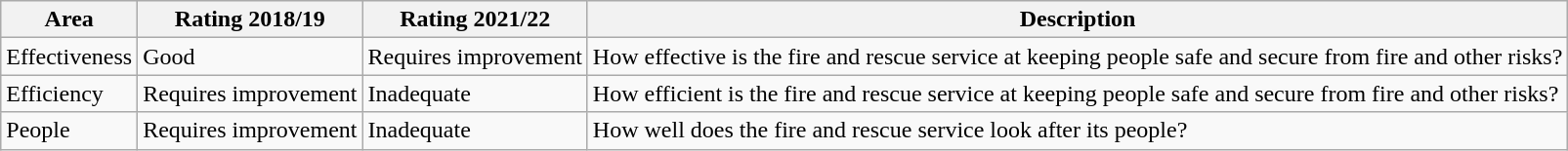<table class="wikitable">
<tr>
<th>Area</th>
<th>Rating 2018/19</th>
<th>Rating 2021/22</th>
<th>Description</th>
</tr>
<tr>
<td>Effectiveness</td>
<td>Good</td>
<td>Requires improvement</td>
<td>How effective is the fire and rescue service at keeping people safe and secure from fire and other risks?</td>
</tr>
<tr>
<td>Efficiency</td>
<td>Requires improvement</td>
<td>Inadequate</td>
<td>How efficient is the fire and rescue service at keeping people safe and secure from fire and other risks?</td>
</tr>
<tr>
<td>People</td>
<td>Requires improvement</td>
<td>Inadequate</td>
<td>How well does the fire and rescue service look after its people?</td>
</tr>
</table>
